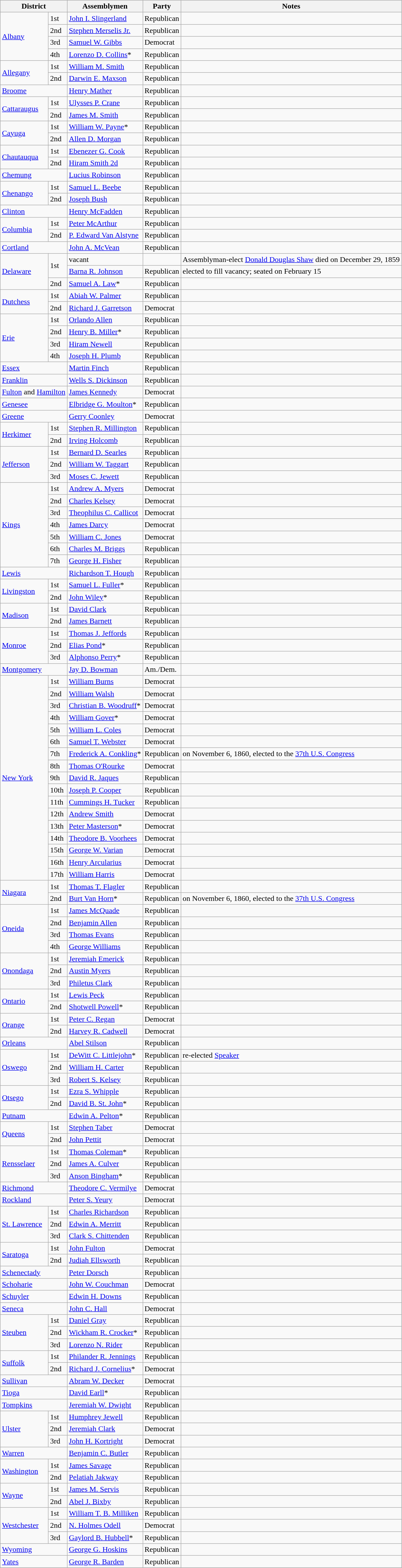<table class=wikitable>
<tr>
<th colspan="2">District</th>
<th>Assemblymen</th>
<th>Party</th>
<th>Notes</th>
</tr>
<tr>
<td rowspan="4"><a href='#'>Albany</a></td>
<td>1st</td>
<td><a href='#'>John I. Slingerland</a></td>
<td>Republican</td>
<td></td>
</tr>
<tr>
<td>2nd</td>
<td><a href='#'>Stephen Merselis Jr.</a></td>
<td>Republican</td>
<td></td>
</tr>
<tr>
<td>3rd</td>
<td><a href='#'>Samuel W. Gibbs</a></td>
<td>Democrat</td>
<td></td>
</tr>
<tr>
<td>4th</td>
<td><a href='#'>Lorenzo D. Collins</a>*</td>
<td>Republican</td>
<td></td>
</tr>
<tr>
<td rowspan="2"><a href='#'>Allegany</a></td>
<td>1st</td>
<td><a href='#'>William M. Smith</a></td>
<td>Republican</td>
<td></td>
</tr>
<tr>
<td>2nd</td>
<td><a href='#'>Darwin E. Maxson</a></td>
<td>Republican</td>
<td></td>
</tr>
<tr>
<td colspan="2"><a href='#'>Broome</a></td>
<td><a href='#'>Henry Mather</a></td>
<td>Republican</td>
<td></td>
</tr>
<tr>
<td rowspan="2"><a href='#'>Cattaraugus</a></td>
<td>1st</td>
<td><a href='#'>Ulysses P. Crane</a></td>
<td>Republican</td>
<td></td>
</tr>
<tr>
<td>2nd</td>
<td><a href='#'>James M. Smith</a></td>
<td>Republican</td>
<td></td>
</tr>
<tr>
<td rowspan="2"><a href='#'>Cayuga</a></td>
<td>1st</td>
<td><a href='#'>William W. Payne</a>*</td>
<td>Republican</td>
<td></td>
</tr>
<tr>
<td>2nd</td>
<td><a href='#'>Allen D. Morgan</a></td>
<td>Republican</td>
<td></td>
</tr>
<tr>
<td rowspan="2"><a href='#'>Chautauqua</a></td>
<td>1st</td>
<td><a href='#'>Ebenezer G. Cook</a></td>
<td>Republican</td>
<td></td>
</tr>
<tr>
<td>2nd</td>
<td><a href='#'>Hiram Smith 2d</a></td>
<td>Republican</td>
<td></td>
</tr>
<tr>
<td colspan="2"><a href='#'>Chemung</a></td>
<td><a href='#'>Lucius Robinson</a></td>
<td>Republican</td>
<td></td>
</tr>
<tr>
<td rowspan="2"><a href='#'>Chenango</a></td>
<td>1st</td>
<td><a href='#'>Samuel L. Beebe</a></td>
<td>Republican</td>
<td></td>
</tr>
<tr>
<td>2nd</td>
<td><a href='#'>Joseph Bush</a></td>
<td>Republican</td>
<td></td>
</tr>
<tr>
<td colspan="2"><a href='#'>Clinton</a></td>
<td><a href='#'>Henry McFadden</a></td>
<td>Republican</td>
<td></td>
</tr>
<tr>
<td rowspan="2"><a href='#'>Columbia</a></td>
<td>1st</td>
<td><a href='#'>Peter McArthur</a></td>
<td>Republican</td>
<td></td>
</tr>
<tr>
<td>2nd</td>
<td><a href='#'>P. Edward Van Alstyne</a></td>
<td>Republican</td>
<td></td>
</tr>
<tr>
<td colspan="2"><a href='#'>Cortland</a></td>
<td><a href='#'>John A. McVean</a></td>
<td>Republican</td>
<td></td>
</tr>
<tr>
<td rowspan="3"><a href='#'>Delaware</a></td>
<td rowspan="2">1st</td>
<td>vacant</td>
<td></td>
<td>Assemblyman-elect <a href='#'>Donald Douglas Shaw</a> died on December 29, 1859</td>
</tr>
<tr>
<td><a href='#'>Barna R. Johnson</a></td>
<td>Republican</td>
<td>elected to fill vacancy; seated on February 15</td>
</tr>
<tr>
<td>2nd</td>
<td><a href='#'>Samuel A. Law</a>*</td>
<td>Republican</td>
<td></td>
</tr>
<tr>
<td rowspan="2"><a href='#'>Dutchess</a></td>
<td>1st</td>
<td><a href='#'>Abiah W. Palmer</a></td>
<td>Republican</td>
<td></td>
</tr>
<tr>
<td>2nd</td>
<td><a href='#'>Richard J. Garretson</a></td>
<td>Democrat</td>
<td></td>
</tr>
<tr>
<td rowspan="4"><a href='#'>Erie</a></td>
<td>1st</td>
<td><a href='#'>Orlando Allen</a></td>
<td>Republican</td>
<td></td>
</tr>
<tr>
<td>2nd</td>
<td><a href='#'>Henry B. Miller</a>*</td>
<td>Republican</td>
<td></td>
</tr>
<tr>
<td>3rd</td>
<td><a href='#'>Hiram Newell</a></td>
<td>Republican</td>
<td></td>
</tr>
<tr>
<td>4th</td>
<td><a href='#'>Joseph H. Plumb</a></td>
<td>Republican</td>
<td></td>
</tr>
<tr>
<td colspan="2"><a href='#'>Essex</a></td>
<td><a href='#'>Martin Finch</a></td>
<td>Republican</td>
<td></td>
</tr>
<tr>
<td colspan="2"><a href='#'>Franklin</a></td>
<td><a href='#'>Wells S. Dickinson</a></td>
<td>Republican</td>
<td></td>
</tr>
<tr>
<td colspan="2"><a href='#'>Fulton</a> and <a href='#'>Hamilton</a></td>
<td><a href='#'>James Kennedy</a></td>
<td>Democrat</td>
<td></td>
</tr>
<tr>
<td colspan="2"><a href='#'>Genesee</a></td>
<td><a href='#'>Elbridge G. Moulton</a>*</td>
<td>Republican</td>
<td></td>
</tr>
<tr>
<td colspan="2"><a href='#'>Greene</a></td>
<td><a href='#'>Gerry Coonley</a></td>
<td>Democrat</td>
<td></td>
</tr>
<tr>
<td rowspan="2"><a href='#'>Herkimer</a></td>
<td>1st</td>
<td><a href='#'>Stephen R. Millington</a></td>
<td>Republican</td>
<td></td>
</tr>
<tr>
<td>2nd</td>
<td><a href='#'>Irving Holcomb</a></td>
<td>Republican</td>
<td></td>
</tr>
<tr>
<td rowspan="3"><a href='#'>Jefferson</a></td>
<td>1st</td>
<td><a href='#'>Bernard D. Searles</a></td>
<td>Republican</td>
<td></td>
</tr>
<tr>
<td>2nd</td>
<td><a href='#'>William W. Taggart</a></td>
<td>Republican</td>
<td></td>
</tr>
<tr>
<td>3rd</td>
<td><a href='#'>Moses C. Jewett</a></td>
<td>Republican</td>
<td></td>
</tr>
<tr>
<td rowspan="7"><a href='#'>Kings</a></td>
<td>1st</td>
<td><a href='#'>Andrew A. Myers</a></td>
<td>Democrat</td>
<td></td>
</tr>
<tr>
<td>2nd</td>
<td><a href='#'>Charles Kelsey</a></td>
<td>Democrat</td>
<td></td>
</tr>
<tr>
<td>3rd</td>
<td><a href='#'>Theophilus C. Callicot</a></td>
<td>Democrat</td>
<td></td>
</tr>
<tr>
<td>4th</td>
<td><a href='#'>James Darcy</a></td>
<td>Democrat</td>
<td></td>
</tr>
<tr>
<td>5th</td>
<td><a href='#'>William C. Jones</a></td>
<td>Democrat</td>
<td></td>
</tr>
<tr>
<td>6th</td>
<td><a href='#'>Charles M. Briggs</a></td>
<td>Republican</td>
<td></td>
</tr>
<tr>
<td>7th</td>
<td><a href='#'>George H. Fisher</a></td>
<td>Republican</td>
<td></td>
</tr>
<tr>
<td colspan="2"><a href='#'>Lewis</a></td>
<td><a href='#'>Richardson T. Hough</a></td>
<td>Republican</td>
<td></td>
</tr>
<tr>
<td rowspan="2"><a href='#'>Livingston</a></td>
<td>1st</td>
<td><a href='#'>Samuel L. Fuller</a>*</td>
<td>Republican</td>
<td></td>
</tr>
<tr>
<td>2nd</td>
<td><a href='#'>John Wiley</a>*</td>
<td>Republican</td>
<td></td>
</tr>
<tr>
<td rowspan="2"><a href='#'>Madison</a></td>
<td>1st</td>
<td><a href='#'>David Clark</a></td>
<td>Republican</td>
<td></td>
</tr>
<tr>
<td>2nd</td>
<td><a href='#'>James Barnett</a></td>
<td>Republican</td>
<td></td>
</tr>
<tr>
<td rowspan="3"><a href='#'>Monroe</a></td>
<td>1st</td>
<td><a href='#'>Thomas J. Jeffords</a></td>
<td>Republican</td>
<td></td>
</tr>
<tr>
<td>2nd</td>
<td><a href='#'>Elias Pond</a>*</td>
<td>Republican</td>
<td></td>
</tr>
<tr>
<td>3rd</td>
<td><a href='#'>Alphonso Perry</a>*</td>
<td>Republican</td>
<td></td>
</tr>
<tr>
<td colspan="2"><a href='#'>Montgomery</a></td>
<td><a href='#'>Jay D. Bowman</a></td>
<td>Am./Dem.</td>
<td></td>
</tr>
<tr>
<td rowspan="17"><a href='#'>New York</a></td>
<td>1st</td>
<td><a href='#'>William Burns</a></td>
<td>Democrat</td>
<td></td>
</tr>
<tr>
<td>2nd</td>
<td><a href='#'>William Walsh</a></td>
<td>Democrat</td>
<td></td>
</tr>
<tr>
<td>3rd</td>
<td><a href='#'>Christian B. Woodruff</a>*</td>
<td>Democrat</td>
<td></td>
</tr>
<tr>
<td>4th</td>
<td><a href='#'>William Gover</a>*</td>
<td>Democrat</td>
<td></td>
</tr>
<tr>
<td>5th</td>
<td><a href='#'>William L. Coles</a></td>
<td>Democrat</td>
<td></td>
</tr>
<tr>
<td>6th</td>
<td><a href='#'>Samuel T. Webster</a></td>
<td>Democrat</td>
<td></td>
</tr>
<tr>
<td>7th</td>
<td><a href='#'>Frederick A. Conkling</a>*</td>
<td>Republican</td>
<td>on November 6, 1860, elected to the <a href='#'>37th U.S. Congress</a></td>
</tr>
<tr>
<td>8th</td>
<td><a href='#'>Thomas O'Rourke</a></td>
<td>Democrat</td>
<td></td>
</tr>
<tr>
<td>9th</td>
<td><a href='#'>David R. Jaques</a></td>
<td>Republican</td>
<td></td>
</tr>
<tr>
<td>10th</td>
<td><a href='#'>Joseph P. Cooper</a></td>
<td>Republican</td>
<td></td>
</tr>
<tr>
<td>11th</td>
<td><a href='#'>Cummings H. Tucker</a></td>
<td>Republican</td>
<td></td>
</tr>
<tr>
<td>12th</td>
<td><a href='#'>Andrew Smith</a></td>
<td>Democrat</td>
<td></td>
</tr>
<tr>
<td>13th</td>
<td><a href='#'>Peter Masterson</a>*</td>
<td>Democrat</td>
<td></td>
</tr>
<tr>
<td>14th</td>
<td><a href='#'>Theodore B. Voorhees</a></td>
<td>Democrat</td>
<td></td>
</tr>
<tr>
<td>15th</td>
<td><a href='#'>George W. Varian</a></td>
<td>Democrat</td>
<td></td>
</tr>
<tr>
<td>16th</td>
<td><a href='#'>Henry Arcularius</a></td>
<td>Democrat</td>
<td></td>
</tr>
<tr>
<td>17th</td>
<td><a href='#'>William Harris</a></td>
<td>Democrat</td>
<td></td>
</tr>
<tr>
<td rowspan="2"><a href='#'>Niagara</a></td>
<td>1st</td>
<td><a href='#'>Thomas T. Flagler</a></td>
<td>Republican</td>
<td></td>
</tr>
<tr>
<td>2nd</td>
<td><a href='#'>Burt Van Horn</a>*</td>
<td>Republican</td>
<td>on November 6, 1860, elected to the <a href='#'>37th U.S. Congress</a></td>
</tr>
<tr>
<td rowspan="4"><a href='#'>Oneida</a></td>
<td>1st</td>
<td><a href='#'>James McQuade</a></td>
<td>Republican</td>
<td></td>
</tr>
<tr>
<td>2nd</td>
<td><a href='#'>Benjamin Allen</a></td>
<td>Republican</td>
<td></td>
</tr>
<tr>
<td>3rd</td>
<td><a href='#'>Thomas Evans</a></td>
<td>Republican</td>
<td></td>
</tr>
<tr>
<td>4th</td>
<td><a href='#'>George Williams</a></td>
<td>Republican</td>
<td></td>
</tr>
<tr>
<td rowspan="3"><a href='#'>Onondaga</a></td>
<td>1st</td>
<td><a href='#'>Jeremiah Emerick</a></td>
<td>Republican</td>
<td></td>
</tr>
<tr>
<td>2nd</td>
<td><a href='#'>Austin Myers</a></td>
<td>Republican</td>
<td></td>
</tr>
<tr>
<td>3rd</td>
<td><a href='#'>Philetus Clark</a></td>
<td>Republican</td>
<td></td>
</tr>
<tr>
<td rowspan="2"><a href='#'>Ontario</a></td>
<td>1st</td>
<td><a href='#'>Lewis Peck</a></td>
<td>Republican</td>
<td></td>
</tr>
<tr>
<td>2nd</td>
<td><a href='#'>Shotwell Powell</a>*</td>
<td>Republican</td>
<td></td>
</tr>
<tr>
<td rowspan="2"><a href='#'>Orange</a></td>
<td>1st</td>
<td><a href='#'>Peter C. Regan</a></td>
<td>Democrat</td>
<td></td>
</tr>
<tr>
<td>2nd</td>
<td><a href='#'>Harvey R. Cadwell</a></td>
<td>Democrat</td>
<td></td>
</tr>
<tr>
<td colspan="2"><a href='#'>Orleans</a></td>
<td><a href='#'>Abel Stilson</a></td>
<td>Republican</td>
<td></td>
</tr>
<tr>
<td rowspan="3"><a href='#'>Oswego</a></td>
<td>1st</td>
<td><a href='#'>DeWitt C. Littlejohn</a>*</td>
<td>Republican</td>
<td>re-elected <a href='#'>Speaker</a></td>
</tr>
<tr>
<td>2nd</td>
<td><a href='#'>William H. Carter</a></td>
<td>Republican</td>
<td></td>
</tr>
<tr>
<td>3rd</td>
<td><a href='#'>Robert S. Kelsey</a></td>
<td>Republican</td>
<td></td>
</tr>
<tr>
<td rowspan="2"><a href='#'>Otsego</a></td>
<td>1st</td>
<td><a href='#'>Ezra S. Whipple</a></td>
<td>Republican</td>
<td></td>
</tr>
<tr>
<td>2nd</td>
<td><a href='#'>David B. St. John</a>*</td>
<td>Republican</td>
<td></td>
</tr>
<tr>
<td colspan="2"><a href='#'>Putnam</a></td>
<td><a href='#'>Edwin A. Pelton</a>*</td>
<td>Republican</td>
<td></td>
</tr>
<tr>
<td rowspan="2"><a href='#'>Queens</a></td>
<td>1st</td>
<td><a href='#'>Stephen Taber</a></td>
<td>Democrat</td>
<td></td>
</tr>
<tr>
<td>2nd</td>
<td><a href='#'>John Pettit</a></td>
<td>Democrat</td>
<td></td>
</tr>
<tr>
<td rowspan="3"><a href='#'>Rensselaer</a></td>
<td>1st</td>
<td><a href='#'>Thomas Coleman</a>*</td>
<td>Republican</td>
<td></td>
</tr>
<tr>
<td>2nd</td>
<td><a href='#'>James A. Culver</a></td>
<td>Republican</td>
<td></td>
</tr>
<tr>
<td>3rd</td>
<td><a href='#'>Anson Bingham</a>*</td>
<td>Republican</td>
<td></td>
</tr>
<tr>
<td colspan="2"><a href='#'>Richmond</a></td>
<td><a href='#'>Theodore C. Vermilye</a></td>
<td>Democrat</td>
<td></td>
</tr>
<tr>
<td colspan="2"><a href='#'>Rockland</a></td>
<td><a href='#'>Peter S. Yeury</a></td>
<td>Democrat</td>
<td></td>
</tr>
<tr>
<td rowspan="3"><a href='#'>St. Lawrence</a></td>
<td>1st</td>
<td><a href='#'>Charles Richardson</a></td>
<td>Republican</td>
<td></td>
</tr>
<tr>
<td>2nd</td>
<td><a href='#'>Edwin A. Merritt</a></td>
<td>Republican</td>
<td></td>
</tr>
<tr>
<td>3rd</td>
<td><a href='#'>Clark S. Chittenden</a></td>
<td>Republican</td>
<td></td>
</tr>
<tr>
<td rowspan="2"><a href='#'>Saratoga</a></td>
<td>1st</td>
<td><a href='#'>John Fulton</a></td>
<td>Democrat</td>
<td></td>
</tr>
<tr>
<td>2nd</td>
<td><a href='#'>Judiah Ellsworth</a></td>
<td>Republican</td>
<td></td>
</tr>
<tr>
<td colspan="2"><a href='#'>Schenectady</a></td>
<td><a href='#'>Peter Dorsch</a></td>
<td>Republican</td>
<td></td>
</tr>
<tr>
<td colspan="2"><a href='#'>Schoharie</a></td>
<td><a href='#'>John W. Couchman</a></td>
<td>Democrat</td>
<td></td>
</tr>
<tr>
<td colspan="2"><a href='#'>Schuyler</a></td>
<td><a href='#'>Edwin H. Downs</a></td>
<td>Republican</td>
<td></td>
</tr>
<tr>
<td colspan="2"><a href='#'>Seneca</a></td>
<td><a href='#'>John C. Hall</a></td>
<td>Democrat</td>
<td></td>
</tr>
<tr>
<td rowspan="3"><a href='#'>Steuben</a></td>
<td>1st</td>
<td><a href='#'>Daniel Gray</a></td>
<td>Republican</td>
<td></td>
</tr>
<tr>
<td>2nd</td>
<td><a href='#'>Wickham R. Crocker</a>*</td>
<td>Republican</td>
<td></td>
</tr>
<tr>
<td>3rd</td>
<td><a href='#'>Lorenzo N. Rider</a></td>
<td>Republican</td>
<td></td>
</tr>
<tr>
<td rowspan="2"><a href='#'>Suffolk</a></td>
<td>1st</td>
<td><a href='#'>Philander R. Jennings</a></td>
<td>Republican</td>
<td></td>
</tr>
<tr>
<td>2nd</td>
<td><a href='#'>Richard J. Cornelius</a>*</td>
<td>Democrat</td>
<td></td>
</tr>
<tr>
<td colspan="2"><a href='#'>Sullivan</a></td>
<td><a href='#'>Abram W. Decker</a></td>
<td>Democrat</td>
<td></td>
</tr>
<tr>
<td colspan="2"><a href='#'>Tioga</a></td>
<td><a href='#'>David Earll</a>*</td>
<td>Republican</td>
<td></td>
</tr>
<tr>
<td colspan="2"><a href='#'>Tompkins</a></td>
<td><a href='#'>Jeremiah W. Dwight</a></td>
<td>Republican</td>
<td></td>
</tr>
<tr>
<td rowspan="3"><a href='#'>Ulster</a></td>
<td>1st</td>
<td><a href='#'>Humphrey Jewell</a></td>
<td>Republican</td>
<td></td>
</tr>
<tr>
<td>2nd</td>
<td><a href='#'>Jeremiah Clark</a></td>
<td>Democrat</td>
<td></td>
</tr>
<tr>
<td>3rd</td>
<td><a href='#'>John H. Kortright</a></td>
<td>Democrat</td>
<td></td>
</tr>
<tr>
<td colspan="2"><a href='#'>Warren</a></td>
<td><a href='#'>Benjamin C. Butler</a></td>
<td>Republican</td>
<td></td>
</tr>
<tr>
<td rowspan="2"><a href='#'>Washington</a></td>
<td>1st</td>
<td><a href='#'>James Savage</a></td>
<td>Republican</td>
<td></td>
</tr>
<tr>
<td>2nd</td>
<td><a href='#'>Pelatiah Jakway</a></td>
<td>Republican</td>
<td></td>
</tr>
<tr>
<td rowspan="2"><a href='#'>Wayne</a></td>
<td>1st</td>
<td><a href='#'>James M. Servis</a></td>
<td>Republican</td>
<td></td>
</tr>
<tr>
<td>2nd</td>
<td><a href='#'>Abel J. Bixby</a></td>
<td>Republican</td>
<td></td>
</tr>
<tr>
<td rowspan="3"><a href='#'>Westchester</a></td>
<td>1st</td>
<td><a href='#'>William T. B. Milliken</a></td>
<td>Republican</td>
<td></td>
</tr>
<tr>
<td>2nd</td>
<td><a href='#'>N. Holmes Odell</a></td>
<td>Democrat</td>
<td></td>
</tr>
<tr>
<td>3rd</td>
<td><a href='#'>Gaylord B. Hubbell</a>*</td>
<td>Republican</td>
<td></td>
</tr>
<tr>
<td colspan="2"><a href='#'>Wyoming</a></td>
<td><a href='#'>George G. Hoskins</a></td>
<td>Republican</td>
<td></td>
</tr>
<tr>
<td colspan="2"><a href='#'>Yates</a></td>
<td><a href='#'>George R. Barden</a></td>
<td>Republican</td>
<td></td>
</tr>
<tr>
</tr>
</table>
